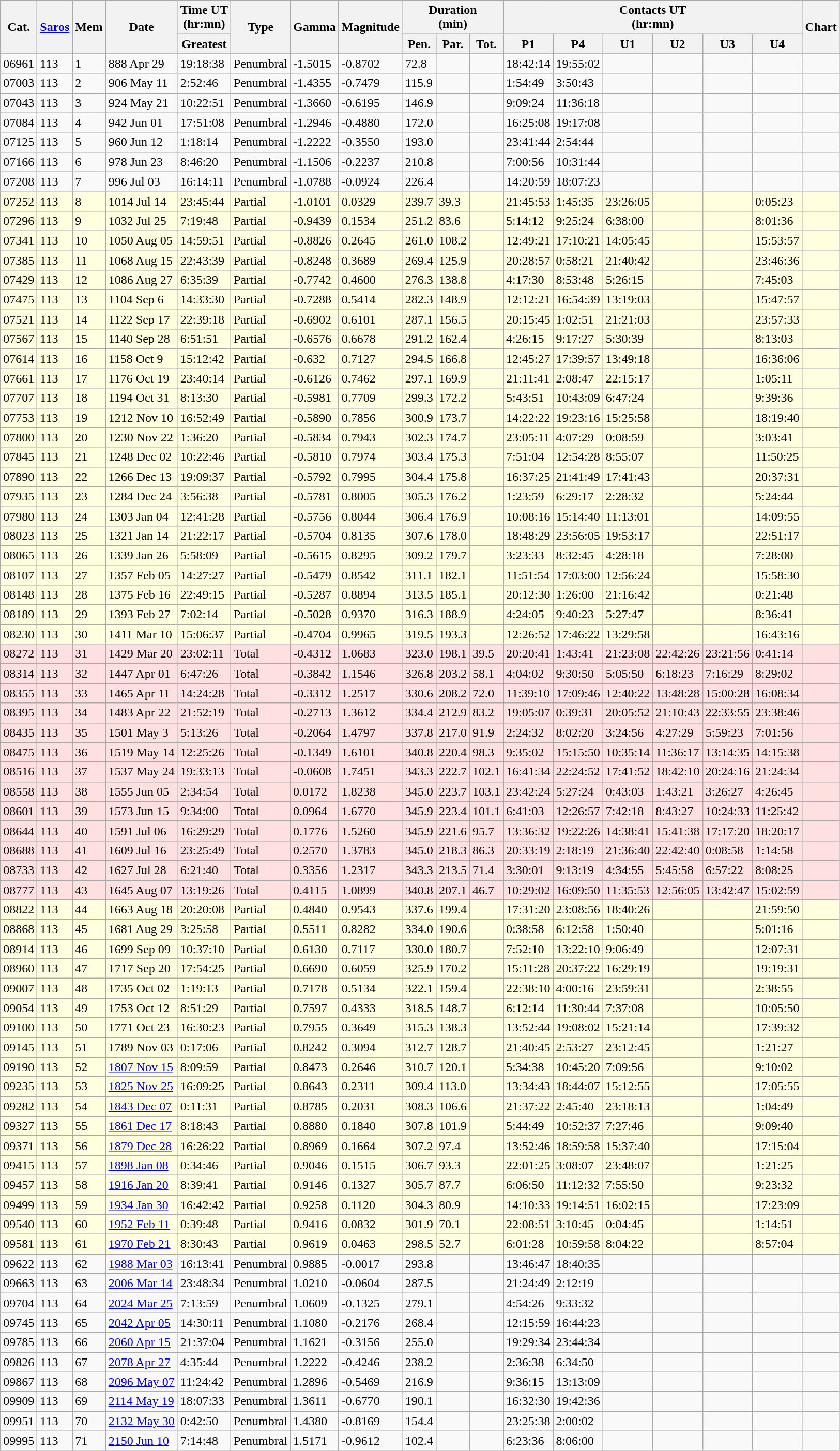<table class=wikitable>
<tr>
<th rowspan=2>Cat.</th>
<th rowspan=2><a href='#'>Saros</a></th>
<th rowspan=2>Mem</th>
<th rowspan=2>Date</th>
<th>Time UT<br>(hr:mn)</th>
<th rowspan=2>Type</th>
<th rowspan=2>Gamma</th>
<th rowspan=2>Magnitude</th>
<th colspan=3>Duration<br>(min)</th>
<th colspan=6>Contacts UT<br>(hr:mn)</th>
<th rowspan=2>Chart</th>
</tr>
<tr>
<th>Greatest</th>
<th>Pen.</th>
<th>Par.</th>
<th>Tot.</th>
<th>P1</th>
<th>P4</th>
<th>U1</th>
<th>U2</th>
<th>U3</th>
<th>U4</th>
</tr>
<tr>
</tr>
<tr>
<td>06961</td>
<td>113</td>
<td>1</td>
<td>888 Apr 29</td>
<td>19:18:38</td>
<td>Penumbral</td>
<td>-1.5015</td>
<td>-0.8702</td>
<td>72.8</td>
<td></td>
<td></td>
<td>18:42:14</td>
<td>19:55:02</td>
<td></td>
<td></td>
<td></td>
<td></td>
<td></td>
</tr>
<tr>
<td>07003</td>
<td>113</td>
<td>2</td>
<td>906 May 11</td>
<td>2:52:46</td>
<td>Penumbral</td>
<td>-1.4355</td>
<td>-0.7479</td>
<td>115.9</td>
<td></td>
<td></td>
<td>1:54:49</td>
<td>3:50:43</td>
<td></td>
<td></td>
<td></td>
<td></td>
<td></td>
</tr>
<tr>
<td>07043</td>
<td>113</td>
<td>3</td>
<td>924 May 21</td>
<td>10:22:51</td>
<td>Penumbral</td>
<td>-1.3660</td>
<td>-0.6195</td>
<td>146.9</td>
<td></td>
<td></td>
<td>9:09:24</td>
<td>11:36:18</td>
<td></td>
<td></td>
<td></td>
<td></td>
<td></td>
</tr>
<tr>
<td>07084</td>
<td>113</td>
<td>4</td>
<td>942 Jun 01</td>
<td>17:51:08</td>
<td>Penumbral</td>
<td>-1.2946</td>
<td>-0.4880</td>
<td>172.0</td>
<td></td>
<td></td>
<td>16:25:08</td>
<td>19:17:08</td>
<td></td>
<td></td>
<td></td>
<td></td>
<td></td>
</tr>
<tr>
<td>07125</td>
<td>113</td>
<td>5</td>
<td>960 Jun 12</td>
<td>1:18:14</td>
<td>Penumbral</td>
<td>-1.2222</td>
<td>-0.3550</td>
<td>193.0</td>
<td></td>
<td></td>
<td>23:41:44</td>
<td>2:54:44</td>
<td></td>
<td></td>
<td></td>
<td></td>
<td></td>
</tr>
<tr>
<td>07166</td>
<td>113</td>
<td>6</td>
<td>978 Jun 23</td>
<td>8:46:20</td>
<td>Penumbral</td>
<td>-1.1506</td>
<td>-0.2237</td>
<td>210.8</td>
<td></td>
<td></td>
<td>7:00:56</td>
<td>10:31:44</td>
<td></td>
<td></td>
<td></td>
<td></td>
<td></td>
</tr>
<tr>
<td>07208</td>
<td>113</td>
<td>7</td>
<td>996 Jul 03</td>
<td>16:14:11</td>
<td>Penumbral</td>
<td>-1.0788</td>
<td>-0.0924</td>
<td>226.4</td>
<td></td>
<td></td>
<td>14:20:59</td>
<td>18:07:23</td>
<td></td>
<td></td>
<td></td>
<td></td>
<td></td>
</tr>
<tr bgcolor=#ffffe0>
<td>07252</td>
<td>113</td>
<td>8</td>
<td>1014 Jul 14</td>
<td>23:45:44</td>
<td>Partial</td>
<td>-1.0101</td>
<td>0.0329</td>
<td>239.7</td>
<td>39.3</td>
<td></td>
<td>21:45:53</td>
<td>1:45:35</td>
<td>23:26:05</td>
<td></td>
<td></td>
<td>0:05:23</td>
<td></td>
</tr>
<tr bgcolor=#ffffe0>
<td>07296</td>
<td>113</td>
<td>9</td>
<td>1032 Jul 25</td>
<td>7:19:48</td>
<td>Partial</td>
<td>-0.9439</td>
<td>0.1534</td>
<td>251.2</td>
<td>83.6</td>
<td></td>
<td>5:14:12</td>
<td>9:25:24</td>
<td>6:38:00</td>
<td></td>
<td></td>
<td>8:01:36</td>
<td></td>
</tr>
<tr bgcolor=#ffffe0>
<td>07341</td>
<td>113</td>
<td>10</td>
<td>1050 Aug 05</td>
<td>14:59:51</td>
<td>Partial</td>
<td>-0.8826</td>
<td>0.2645</td>
<td>261.0</td>
<td>108.2</td>
<td></td>
<td>12:49:21</td>
<td>17:10:21</td>
<td>14:05:45</td>
<td></td>
<td></td>
<td>15:53:57</td>
<td></td>
</tr>
<tr bgcolor=#ffffe0>
<td>07385</td>
<td>113</td>
<td>11</td>
<td>1068 Aug 15</td>
<td>22:43:39</td>
<td>Partial</td>
<td>-0.8248</td>
<td>0.3689</td>
<td>269.4</td>
<td>125.9</td>
<td></td>
<td>20:28:57</td>
<td>0:58:21</td>
<td>21:40:42</td>
<td></td>
<td></td>
<td>23:46:36</td>
<td></td>
</tr>
<tr bgcolor=#ffffe0>
<td>07429</td>
<td>113</td>
<td>12</td>
<td>1086 Aug 27</td>
<td>6:35:39</td>
<td>Partial</td>
<td>-0.7742</td>
<td>0.4600</td>
<td>276.3</td>
<td>138.8</td>
<td></td>
<td>4:17:30</td>
<td>8:53:48</td>
<td>5:26:15</td>
<td></td>
<td></td>
<td>7:45:03</td>
<td></td>
</tr>
<tr bgcolor=#ffffe0>
<td>07475</td>
<td>113</td>
<td>13</td>
<td>1104 Sep 6</td>
<td>14:33:30</td>
<td>Partial</td>
<td>-0.7288</td>
<td>0.5414</td>
<td>282.3</td>
<td>148.9</td>
<td></td>
<td>12:12:21</td>
<td>16:54:39</td>
<td>13:19:03</td>
<td></td>
<td></td>
<td>15:47:57</td>
<td></td>
</tr>
<tr bgcolor=#ffffe0>
<td>07521</td>
<td>113</td>
<td>14</td>
<td>1122 Sep 17</td>
<td>22:39:18</td>
<td>Partial</td>
<td>-0.6902</td>
<td>0.6101</td>
<td>287.1</td>
<td>156.5</td>
<td></td>
<td>20:15:45</td>
<td>1:02:51</td>
<td>21:21:03</td>
<td></td>
<td></td>
<td>23:57:33</td>
<td></td>
</tr>
<tr bgcolor=#ffffe0>
<td>07567</td>
<td>113</td>
<td>15</td>
<td>1140 Sep 28</td>
<td>6:51:51</td>
<td>Partial</td>
<td>-0.6576</td>
<td>0.6678</td>
<td>291.2</td>
<td>162.4</td>
<td></td>
<td>4:26:15</td>
<td>9:17:27</td>
<td>5:30:39</td>
<td></td>
<td></td>
<td>8:13:03</td>
<td></td>
</tr>
<tr bgcolor=#ffffe0>
<td>07614</td>
<td>113</td>
<td>16</td>
<td>1158 Oct 9</td>
<td>15:12:42</td>
<td>Partial</td>
<td>-0.632</td>
<td>0.7127</td>
<td>294.5</td>
<td>166.8</td>
<td></td>
<td>12:45:27</td>
<td>17:39:57</td>
<td>13:49:18</td>
<td></td>
<td></td>
<td>16:36:06</td>
<td></td>
</tr>
<tr bgcolor=#ffffe0>
<td>07661</td>
<td>113</td>
<td>17</td>
<td>1176 Oct 19</td>
<td>23:40:14</td>
<td>Partial</td>
<td>-0.6126</td>
<td>0.7462</td>
<td>297.1</td>
<td>169.9</td>
<td></td>
<td>21:11:41</td>
<td>2:08:47</td>
<td>22:15:17</td>
<td></td>
<td></td>
<td>1:05:11</td>
<td></td>
</tr>
<tr bgcolor=#ffffe0>
<td>07707</td>
<td>113</td>
<td>18</td>
<td>1194 Oct 31</td>
<td>8:13:30</td>
<td>Partial</td>
<td>-0.5981</td>
<td>0.7709</td>
<td>299.3</td>
<td>172.2</td>
<td></td>
<td>5:43:51</td>
<td>10:43:09</td>
<td>6:47:24</td>
<td></td>
<td></td>
<td>9:39:36</td>
<td></td>
</tr>
<tr bgcolor=#ffffe0>
<td>07753</td>
<td>113</td>
<td>19</td>
<td>1212 Nov 10</td>
<td>16:52:49</td>
<td>Partial</td>
<td>-0.5890</td>
<td>0.7856</td>
<td>300.9</td>
<td>173.7</td>
<td></td>
<td>14:22:22</td>
<td>19:23:16</td>
<td>15:25:58</td>
<td></td>
<td></td>
<td>18:19:40</td>
<td></td>
</tr>
<tr bgcolor=#ffffe0>
<td>07800</td>
<td>113</td>
<td>20</td>
<td>1230 Nov 22</td>
<td>1:36:20</td>
<td>Partial</td>
<td>-0.5834</td>
<td>0.7943</td>
<td>302.3</td>
<td>174.7</td>
<td></td>
<td>23:05:11</td>
<td>4:07:29</td>
<td>0:08:59</td>
<td></td>
<td></td>
<td>3:03:41</td>
<td></td>
</tr>
<tr bgcolor=#ffffe0>
<td>07845</td>
<td>113</td>
<td>21</td>
<td>1248 Dec 02</td>
<td>10:22:46</td>
<td>Partial</td>
<td>-0.5810</td>
<td>0.7974</td>
<td>303.4</td>
<td>175.3</td>
<td></td>
<td>7:51:04</td>
<td>12:54:28</td>
<td>8:55:07</td>
<td></td>
<td></td>
<td>11:50:25</td>
<td></td>
</tr>
<tr bgcolor=#ffffe0>
<td>07890</td>
<td>113</td>
<td>22</td>
<td>1266 Dec 13</td>
<td>19:09:37</td>
<td>Partial</td>
<td>-0.5792</td>
<td>0.7995</td>
<td>304.4</td>
<td>175.8</td>
<td></td>
<td>16:37:25</td>
<td>21:41:49</td>
<td>17:41:43</td>
<td></td>
<td></td>
<td>20:37:31</td>
<td></td>
</tr>
<tr bgcolor=#ffffe0>
<td>07935</td>
<td>113</td>
<td>23</td>
<td>1284 Dec 24</td>
<td>3:56:38</td>
<td>Partial</td>
<td>-0.5781</td>
<td>0.8005</td>
<td>305.3</td>
<td>176.2</td>
<td></td>
<td>1:23:59</td>
<td>6:29:17</td>
<td>2:28:32</td>
<td></td>
<td></td>
<td>5:24:44</td>
<td></td>
</tr>
<tr bgcolor=#ffffe0>
<td>07980</td>
<td>113</td>
<td>24</td>
<td>1303 Jan 04</td>
<td>12:41:28</td>
<td>Partial</td>
<td>-0.5756</td>
<td>0.8044</td>
<td>306.4</td>
<td>176.9</td>
<td></td>
<td>10:08:16</td>
<td>15:14:40</td>
<td>11:13:01</td>
<td></td>
<td></td>
<td>14:09:55</td>
<td></td>
</tr>
<tr bgcolor=#ffffe0>
<td>08023</td>
<td>113</td>
<td>25</td>
<td>1321 Jan 14</td>
<td>21:22:17</td>
<td>Partial</td>
<td>-0.5704</td>
<td>0.8135</td>
<td>307.6</td>
<td>178.0</td>
<td></td>
<td>18:48:29</td>
<td>23:56:05</td>
<td>19:53:17</td>
<td></td>
<td></td>
<td>22:51:17</td>
<td></td>
</tr>
<tr bgcolor=#ffffe0>
<td>08065</td>
<td>113</td>
<td>26</td>
<td>1339 Jan 26</td>
<td>5:58:09</td>
<td>Partial</td>
<td>-0.5615</td>
<td>0.8295</td>
<td>309.2</td>
<td>179.7</td>
<td></td>
<td>3:23:33</td>
<td>8:32:45</td>
<td>4:28:18</td>
<td></td>
<td></td>
<td>7:28:00</td>
<td></td>
</tr>
<tr bgcolor=#ffffe0>
<td>08107</td>
<td>113</td>
<td>27</td>
<td>1357 Feb 05</td>
<td>14:27:27</td>
<td>Partial</td>
<td>-0.5479</td>
<td>0.8542</td>
<td>311.1</td>
<td>182.1</td>
<td></td>
<td>11:51:54</td>
<td>17:03:00</td>
<td>12:56:24</td>
<td></td>
<td></td>
<td>15:58:30</td>
<td></td>
</tr>
<tr bgcolor=#ffffe0>
<td>08148</td>
<td>113</td>
<td>28</td>
<td>1375 Feb 16</td>
<td>22:49:15</td>
<td>Partial</td>
<td>-0.5287</td>
<td>0.8894</td>
<td>313.5</td>
<td>185.1</td>
<td></td>
<td>20:12:30</td>
<td>1:26:00</td>
<td>21:16:42</td>
<td></td>
<td></td>
<td>0:21:48</td>
<td></td>
</tr>
<tr bgcolor=#ffffe0>
<td>08189</td>
<td>113</td>
<td>29</td>
<td>1393 Feb 27</td>
<td>7:02:14</td>
<td>Partial</td>
<td>-0.5028</td>
<td>0.9370</td>
<td>316.3</td>
<td>188.9</td>
<td></td>
<td>4:24:05</td>
<td>9:40:23</td>
<td>5:27:47</td>
<td></td>
<td></td>
<td>8:36:41</td>
<td></td>
</tr>
<tr bgcolor=#ffffe0>
<td>08230</td>
<td>113</td>
<td>30</td>
<td>1411 Mar 10</td>
<td>15:06:37</td>
<td>Partial</td>
<td>-0.4704</td>
<td>0.9965</td>
<td>319.5</td>
<td>193.3</td>
<td></td>
<td>12:26:52</td>
<td>17:46:22</td>
<td>13:29:58</td>
<td></td>
<td></td>
<td>16:43:16</td>
<td></td>
</tr>
<tr bgcolor=#ffe0e0>
<td>08272</td>
<td>113</td>
<td>31</td>
<td>1429 Mar 20</td>
<td>23:02:11</td>
<td>Total</td>
<td>-0.4312</td>
<td>1.0683</td>
<td>323.0</td>
<td>198.1</td>
<td>39.5</td>
<td>20:20:41</td>
<td>1:43:41</td>
<td>21:23:08</td>
<td>22:42:26</td>
<td>23:21:56</td>
<td>0:41:14</td>
<td></td>
</tr>
<tr bgcolor=#ffe0e0>
<td>08314</td>
<td>113</td>
<td>32</td>
<td>1447 Apr 01</td>
<td>6:47:26</td>
<td>Total</td>
<td>-0.3842</td>
<td>1.1546</td>
<td>326.8</td>
<td>203.2</td>
<td>58.1</td>
<td>4:04:02</td>
<td>9:30:50</td>
<td>5:05:50</td>
<td>6:18:23</td>
<td>7:16:29</td>
<td>8:29:02</td>
<td></td>
</tr>
<tr bgcolor=#ffe0e0>
<td>08355</td>
<td>113</td>
<td>33</td>
<td>1465 Apr 11</td>
<td>14:24:28</td>
<td>Total</td>
<td>-0.3312</td>
<td>1.2517</td>
<td>330.6</td>
<td>208.2</td>
<td>72.0</td>
<td>11:39:10</td>
<td>17:09:46</td>
<td>12:40:22</td>
<td>13:48:28</td>
<td>15:00:28</td>
<td>16:08:34</td>
<td></td>
</tr>
<tr bgcolor=#ffe0e0>
<td>08395</td>
<td>113</td>
<td>34</td>
<td>1483 Apr 22</td>
<td>21:52:19</td>
<td>Total</td>
<td>-0.2713</td>
<td>1.3612</td>
<td>334.4</td>
<td>212.9</td>
<td>83.2</td>
<td>19:05:07</td>
<td>0:39:31</td>
<td>20:05:52</td>
<td>21:10:43</td>
<td>22:33:55</td>
<td>23:38:46</td>
<td></td>
</tr>
<tr bgcolor=#ffe0e0>
<td>08435</td>
<td>113</td>
<td>35</td>
<td>1501 May 3</td>
<td>5:13:26</td>
<td>Total</td>
<td>-0.2064</td>
<td>1.4797</td>
<td>337.8</td>
<td>217.0</td>
<td>91.9</td>
<td>2:24:32</td>
<td>8:02:20</td>
<td>3:24:56</td>
<td>4:27:29</td>
<td>5:59:23</td>
<td>7:01:56</td>
<td></td>
</tr>
<tr bgcolor=#ffe0e0>
<td>08475</td>
<td>113</td>
<td>36</td>
<td>1519 May 14</td>
<td>12:25:26</td>
<td>Total</td>
<td>-0.1349</td>
<td>1.6101</td>
<td>340.8</td>
<td>220.4</td>
<td>98.3</td>
<td>9:35:02</td>
<td>15:15:50</td>
<td>10:35:14</td>
<td>11:36:17</td>
<td>13:14:35</td>
<td>14:15:38</td>
<td></td>
</tr>
<tr bgcolor=#ffe0e0>
<td>08516</td>
<td>113</td>
<td>37</td>
<td>1537 May 24</td>
<td>19:33:13</td>
<td>Total</td>
<td>-0.0608</td>
<td>1.7451</td>
<td>343.3</td>
<td>222.7</td>
<td>102.1</td>
<td>16:41:34</td>
<td>22:24:52</td>
<td>17:41:52</td>
<td>18:42:10</td>
<td>20:24:16</td>
<td>21:24:34</td>
<td></td>
</tr>
<tr bgcolor=#ffe0e0>
<td>08558</td>
<td>113</td>
<td>38</td>
<td>1555 Jun 05</td>
<td>2:34:54</td>
<td>Total</td>
<td>0.0172</td>
<td>1.8238</td>
<td>345.0</td>
<td>223.7</td>
<td>103.1</td>
<td>23:42:24</td>
<td>5:27:24</td>
<td>0:43:03</td>
<td>1:43:21</td>
<td>3:26:27</td>
<td>4:26:45</td>
<td></td>
</tr>
<tr bgcolor=#ffe0e0>
<td>08601</td>
<td>113</td>
<td>39</td>
<td>1573 Jun 15</td>
<td>9:34:00</td>
<td>Total</td>
<td>0.0964</td>
<td>1.6770</td>
<td>345.9</td>
<td>223.4</td>
<td>101.1</td>
<td>6:41:03</td>
<td>12:26:57</td>
<td>7:42:18</td>
<td>8:43:27</td>
<td>10:24:33</td>
<td>11:25:42</td>
<td></td>
</tr>
<tr bgcolor=#ffe0e0>
<td>08644</td>
<td>113</td>
<td>40</td>
<td>1591 Jul 06</td>
<td>16:29:29</td>
<td>Total</td>
<td>0.1776</td>
<td>1.5260</td>
<td>345.9</td>
<td>221.6</td>
<td>95.7</td>
<td>13:36:32</td>
<td>19:22:26</td>
<td>14:38:41</td>
<td>15:41:38</td>
<td>17:17:20</td>
<td>18:20:17</td>
<td></td>
</tr>
<tr bgcolor=#ffe0e0>
<td>08688</td>
<td>113</td>
<td>41</td>
<td>1609 Jul 16</td>
<td>23:25:49</td>
<td>Total</td>
<td>0.2570</td>
<td>1.3783</td>
<td>345.0</td>
<td>218.3</td>
<td>86.3</td>
<td>20:33:19</td>
<td>2:18:19</td>
<td>21:36:40</td>
<td>22:42:40</td>
<td>0:08:58</td>
<td>1:14:58</td>
<td></td>
</tr>
<tr bgcolor=#ffe0e0>
<td>08733</td>
<td>113</td>
<td>42</td>
<td>1627 Jul 28</td>
<td>6:21:40</td>
<td>Total</td>
<td>0.3356</td>
<td>1.2317</td>
<td>343.3</td>
<td>213.5</td>
<td>71.4</td>
<td>3:30:01</td>
<td>9:13:19</td>
<td>4:34:55</td>
<td>5:45:58</td>
<td>6:57:22</td>
<td>8:08:25</td>
<td></td>
</tr>
<tr bgcolor=#ffe0e0>
<td>08777</td>
<td>113</td>
<td>43</td>
<td>1645 Aug 07</td>
<td>13:19:26</td>
<td>Total</td>
<td>0.4115</td>
<td>1.0899</td>
<td>340.8</td>
<td>207.1</td>
<td>46.7</td>
<td>10:29:02</td>
<td>16:09:50</td>
<td>11:35:53</td>
<td>12:56:05</td>
<td>13:42:47</td>
<td>15:02:59</td>
<td></td>
</tr>
<tr bgcolor=#ffffe0>
<td>08822</td>
<td>113</td>
<td>44</td>
<td>1663 Aug 18</td>
<td>20:20:08</td>
<td>Partial</td>
<td>0.4840</td>
<td>0.9543</td>
<td>337.6</td>
<td>199.4</td>
<td></td>
<td>17:31:20</td>
<td>23:08:56</td>
<td>18:40:26</td>
<td></td>
<td></td>
<td>21:59:50</td>
<td></td>
</tr>
<tr bgcolor=#ffffe0>
<td>08868</td>
<td>113</td>
<td>45</td>
<td>1681 Aug 29</td>
<td>3:25:58</td>
<td>Partial</td>
<td>0.5511</td>
<td>0.8282</td>
<td>334.0</td>
<td>190.6</td>
<td></td>
<td>0:38:58</td>
<td>6:12:58</td>
<td>1:50:40</td>
<td></td>
<td></td>
<td>5:01:16</td>
<td></td>
</tr>
<tr bgcolor=#ffffe0>
<td>08914</td>
<td>113</td>
<td>46</td>
<td>1699 Sep 09</td>
<td>10:37:10</td>
<td>Partial</td>
<td>0.6130</td>
<td>0.7117</td>
<td>330.0</td>
<td>180.7</td>
<td></td>
<td>7:52:10</td>
<td>13:22:10</td>
<td>9:06:49</td>
<td></td>
<td></td>
<td>12:07:31</td>
<td></td>
</tr>
<tr bgcolor=#ffffe0>
<td>08960</td>
<td>113</td>
<td>47</td>
<td>1717 Sep 20</td>
<td>17:54:25</td>
<td>Partial</td>
<td>0.6690</td>
<td>0.6059</td>
<td>325.9</td>
<td>170.2</td>
<td></td>
<td>15:11:28</td>
<td>20:37:22</td>
<td>16:29:19</td>
<td></td>
<td></td>
<td>19:19:31</td>
<td></td>
</tr>
<tr bgcolor=#ffffe0>
<td>09007</td>
<td>113</td>
<td>48</td>
<td>1735 Oct 02</td>
<td>1:19:13</td>
<td>Partial</td>
<td>0.7178</td>
<td>0.5134</td>
<td>322.1</td>
<td>159.4</td>
<td></td>
<td>22:38:10</td>
<td>4:00:16</td>
<td>23:59:31</td>
<td></td>
<td></td>
<td>2:38:55</td>
<td></td>
</tr>
<tr bgcolor=#ffffe0>
<td>09054</td>
<td>113</td>
<td>49</td>
<td>1753 Oct 12</td>
<td>8:51:29</td>
<td>Partial</td>
<td>0.7597</td>
<td>0.4333</td>
<td>318.5</td>
<td>148.7</td>
<td></td>
<td>6:12:14</td>
<td>11:30:44</td>
<td>7:37:08</td>
<td></td>
<td></td>
<td>10:05:50</td>
<td></td>
</tr>
<tr bgcolor=#ffffe0>
<td>09100</td>
<td>113</td>
<td>50</td>
<td>1771 Oct 23</td>
<td>16:30:23</td>
<td>Partial</td>
<td>0.7955</td>
<td>0.3649</td>
<td>315.3</td>
<td>138.3</td>
<td></td>
<td>13:52:44</td>
<td>19:08:02</td>
<td>15:21:14</td>
<td></td>
<td></td>
<td>17:39:32</td>
<td></td>
</tr>
<tr bgcolor=#ffffe0>
<td>09145</td>
<td>113</td>
<td>51</td>
<td>1789 Nov 03</td>
<td>0:17:06</td>
<td>Partial</td>
<td>0.8242</td>
<td>0.3094</td>
<td>312.7</td>
<td>128.7</td>
<td></td>
<td>21:40:45</td>
<td>2:53:27</td>
<td>23:12:45</td>
<td></td>
<td></td>
<td>1:21:27</td>
<td></td>
</tr>
<tr bgcolor=#ffffe0>
<td>09190</td>
<td>113</td>
<td>52</td>
<td><a href='#'>1807 Nov 15</a></td>
<td>8:09:59</td>
<td>Partial</td>
<td>0.8473</td>
<td>0.2646</td>
<td>310.7</td>
<td>120.1</td>
<td></td>
<td>5:34:38</td>
<td>10:45:20</td>
<td>7:09:56</td>
<td></td>
<td></td>
<td>9:10:02</td>
<td></td>
</tr>
<tr bgcolor=#ffffe0>
<td>09235</td>
<td>113</td>
<td>53</td>
<td><a href='#'>1825 Nov 25</a></td>
<td>16:09:25</td>
<td>Partial</td>
<td>0.8643</td>
<td>0.2311</td>
<td>309.4</td>
<td>113.0</td>
<td></td>
<td>13:34:43</td>
<td>18:44:07</td>
<td>15:12:55</td>
<td></td>
<td></td>
<td>17:05:55</td>
<td></td>
</tr>
<tr bgcolor=#ffffe0>
<td>09282</td>
<td>113</td>
<td>54</td>
<td><a href='#'>1843 Dec 07</a></td>
<td>0:11:31</td>
<td>Partial</td>
<td>0.8785</td>
<td>0.2031</td>
<td>308.3</td>
<td>106.6</td>
<td></td>
<td>21:37:22</td>
<td>2:45:40</td>
<td>23:18:13</td>
<td></td>
<td></td>
<td>1:04:49</td>
<td></td>
</tr>
<tr bgcolor=#ffffe0>
<td>09327</td>
<td>113</td>
<td>55</td>
<td><a href='#'>1861 Dec 17</a></td>
<td>8:18:43</td>
<td>Partial</td>
<td>0.8880</td>
<td>0.1840</td>
<td>307.8</td>
<td>101.9</td>
<td></td>
<td>5:44:49</td>
<td>10:52:37</td>
<td>7:27:46</td>
<td></td>
<td></td>
<td>9:09:40</td>
<td></td>
</tr>
<tr bgcolor=#ffffe0>
<td>09371</td>
<td>113</td>
<td>56</td>
<td><a href='#'>1879 Dec 28</a></td>
<td>16:26:22</td>
<td>Partial</td>
<td>0.8969</td>
<td>0.1664</td>
<td>307.2</td>
<td>97.4</td>
<td></td>
<td>13:52:46</td>
<td>18:59:58</td>
<td>15:37:40</td>
<td></td>
<td></td>
<td>17:15:04</td>
<td></td>
</tr>
<tr bgcolor=#ffffe0>
<td>09415</td>
<td>113</td>
<td>57</td>
<td><a href='#'>1898 Jan 08</a></td>
<td>0:34:46</td>
<td>Partial</td>
<td>0.9046</td>
<td>0.1515</td>
<td>306.7</td>
<td>93.3</td>
<td></td>
<td>22:01:25</td>
<td>3:08:07</td>
<td>23:48:07</td>
<td></td>
<td></td>
<td>1:21:25</td>
<td></td>
</tr>
<tr bgcolor=#ffffe0>
<td>09457</td>
<td>113</td>
<td>58</td>
<td><a href='#'>1916 Jan 20</a></td>
<td>8:39:41</td>
<td>Partial</td>
<td>0.9146</td>
<td>0.1327</td>
<td>305.7</td>
<td>87.7</td>
<td></td>
<td>6:06:50</td>
<td>11:12:32</td>
<td>7:55:50</td>
<td></td>
<td></td>
<td>9:23:32</td>
<td></td>
</tr>
<tr bgcolor=#ffffe0>
<td>09499</td>
<td>113</td>
<td>59</td>
<td><a href='#'>1934 Jan 30</a></td>
<td>16:42:42</td>
<td>Partial</td>
<td>0.9258</td>
<td>0.1120</td>
<td>304.3</td>
<td>80.9</td>
<td></td>
<td>14:10:33</td>
<td>19:14:51</td>
<td>16:02:15</td>
<td></td>
<td></td>
<td>17:23:09</td>
<td></td>
</tr>
<tr bgcolor=#ffffe0>
<td>09540</td>
<td>113</td>
<td>60</td>
<td><a href='#'>1952 Feb 11</a></td>
<td>0:39:48</td>
<td>Partial</td>
<td>0.9416</td>
<td>0.0832</td>
<td>301.9</td>
<td>70.1</td>
<td></td>
<td>22:08:51</td>
<td>3:10:45</td>
<td>0:04:45</td>
<td></td>
<td></td>
<td>1:14:51</td>
<td></td>
</tr>
<tr bgcolor=#ffffe0>
<td>09581</td>
<td>113</td>
<td>61</td>
<td><a href='#'>1970 Feb 21</a></td>
<td>8:30:43</td>
<td>Partial</td>
<td>0.9619</td>
<td>0.0463</td>
<td>298.5</td>
<td>52.7</td>
<td></td>
<td>6:01:28</td>
<td>10:59:58</td>
<td>8:04:22</td>
<td></td>
<td></td>
<td>8:57:04</td>
<td></td>
</tr>
<tr>
<td>09622</td>
<td>113</td>
<td>62</td>
<td><a href='#'>1988 Mar 03</a></td>
<td>16:13:41</td>
<td>Penumbral</td>
<td>0.9885</td>
<td>-0.0017</td>
<td>293.8</td>
<td></td>
<td></td>
<td>13:46:47</td>
<td>18:40:35</td>
<td></td>
<td></td>
<td></td>
<td></td>
<td></td>
</tr>
<tr>
<td>09663</td>
<td>113</td>
<td>63</td>
<td><a href='#'>2006 Mar 14</a></td>
<td>23:48:34</td>
<td>Penumbral</td>
<td>1.0210</td>
<td>-0.0604</td>
<td>287.5</td>
<td></td>
<td></td>
<td>21:24:49</td>
<td>2:12:19</td>
<td></td>
<td></td>
<td></td>
<td></td>
<td></td>
</tr>
<tr>
<td>09704</td>
<td>113</td>
<td>64</td>
<td><a href='#'>2024 Mar 25</a></td>
<td>7:13:59</td>
<td>Penumbral</td>
<td>1.0609</td>
<td>-0.1325</td>
<td>279.1</td>
<td></td>
<td></td>
<td>4:54:26</td>
<td>9:33:32</td>
<td></td>
<td></td>
<td></td>
<td></td>
<td></td>
</tr>
<tr>
<td>09745</td>
<td>113</td>
<td>65</td>
<td><a href='#'>2042 Apr 05</a></td>
<td>14:30:11</td>
<td>Penumbral</td>
<td>1.1080</td>
<td>-0.2176</td>
<td>268.4</td>
<td></td>
<td></td>
<td>12:15:59</td>
<td>16:44:23</td>
<td></td>
<td></td>
<td></td>
<td></td>
<td></td>
</tr>
<tr>
<td>09785</td>
<td>113</td>
<td>66</td>
<td><a href='#'>2060 Apr 15</a></td>
<td>21:37:04</td>
<td>Penumbral</td>
<td>1.1621</td>
<td>-0.3156</td>
<td>255.0</td>
<td></td>
<td></td>
<td>19:29:34</td>
<td>23:44:34</td>
<td></td>
<td></td>
<td></td>
<td></td>
<td></td>
</tr>
<tr>
<td>09826</td>
<td>113</td>
<td>67</td>
<td><a href='#'>2078 Apr 27</a></td>
<td>4:35:44</td>
<td>Penumbral</td>
<td>1.2222</td>
<td>-0.4246</td>
<td>238.2</td>
<td></td>
<td></td>
<td>2:36:38</td>
<td>6:34:50</td>
<td></td>
<td></td>
<td></td>
<td></td>
<td></td>
</tr>
<tr>
<td>09867</td>
<td>113</td>
<td>68</td>
<td><a href='#'>2096 May 07</a></td>
<td>11:24:42</td>
<td>Penumbral</td>
<td>1.2896</td>
<td>-0.5469</td>
<td>216.9</td>
<td></td>
<td></td>
<td>9:36:15</td>
<td>13:13:09</td>
<td></td>
<td></td>
<td></td>
<td></td>
<td></td>
</tr>
<tr>
<td>09909</td>
<td>113</td>
<td>69</td>
<td><a href='#'>2114 May 19</a></td>
<td>18:07:33</td>
<td>Penumbral</td>
<td>1.3611</td>
<td>-0.6770</td>
<td>190.1</td>
<td></td>
<td></td>
<td>16:32:30</td>
<td>19:42:36</td>
<td></td>
<td></td>
<td></td>
<td></td>
<td></td>
</tr>
<tr>
<td>09951</td>
<td>113</td>
<td>70</td>
<td><a href='#'>2132 May 30</a></td>
<td>0:42:50</td>
<td>Penumbral</td>
<td>1.4380</td>
<td>-0.8169</td>
<td>154.4</td>
<td></td>
<td></td>
<td>23:25:38</td>
<td>2:00:02</td>
<td></td>
<td></td>
<td></td>
<td></td>
<td></td>
</tr>
<tr>
<td>09995</td>
<td>113</td>
<td>71</td>
<td><a href='#'>2150 Jun 10</a></td>
<td>7:14:48</td>
<td>Penumbral</td>
<td>1.5171</td>
<td>-0.9612</td>
<td>102.4</td>
<td></td>
<td></td>
<td>6:23:36</td>
<td>8:06:00</td>
<td></td>
<td></td>
<td></td>
<td></td>
<td></td>
</tr>
</table>
